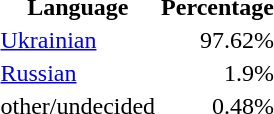<table class="standard">
<tr>
<th>Language</th>
<th>Percentage</th>
</tr>
<tr>
<td><a href='#'>Ukrainian</a></td>
<td align="right">97.62%</td>
</tr>
<tr>
<td><a href='#'>Russian</a></td>
<td align="right">1.9%</td>
</tr>
<tr>
<td>other/undecided</td>
<td align="right">0.48%</td>
</tr>
</table>
